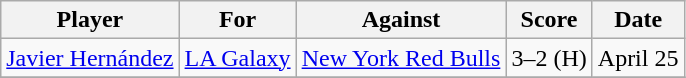<table class="wikitable">
<tr>
<th>Player</th>
<th>For</th>
<th>Against</th>
<th>Score</th>
<th>Date</th>
</tr>
<tr>
<td> <a href='#'>Javier Hernández</a></td>
<td><a href='#'>LA Galaxy</a></td>
<td><a href='#'>New York Red Bulls</a></td>
<td>3–2 (H)</td>
<td>April 25</td>
</tr>
<tr>
</tr>
</table>
